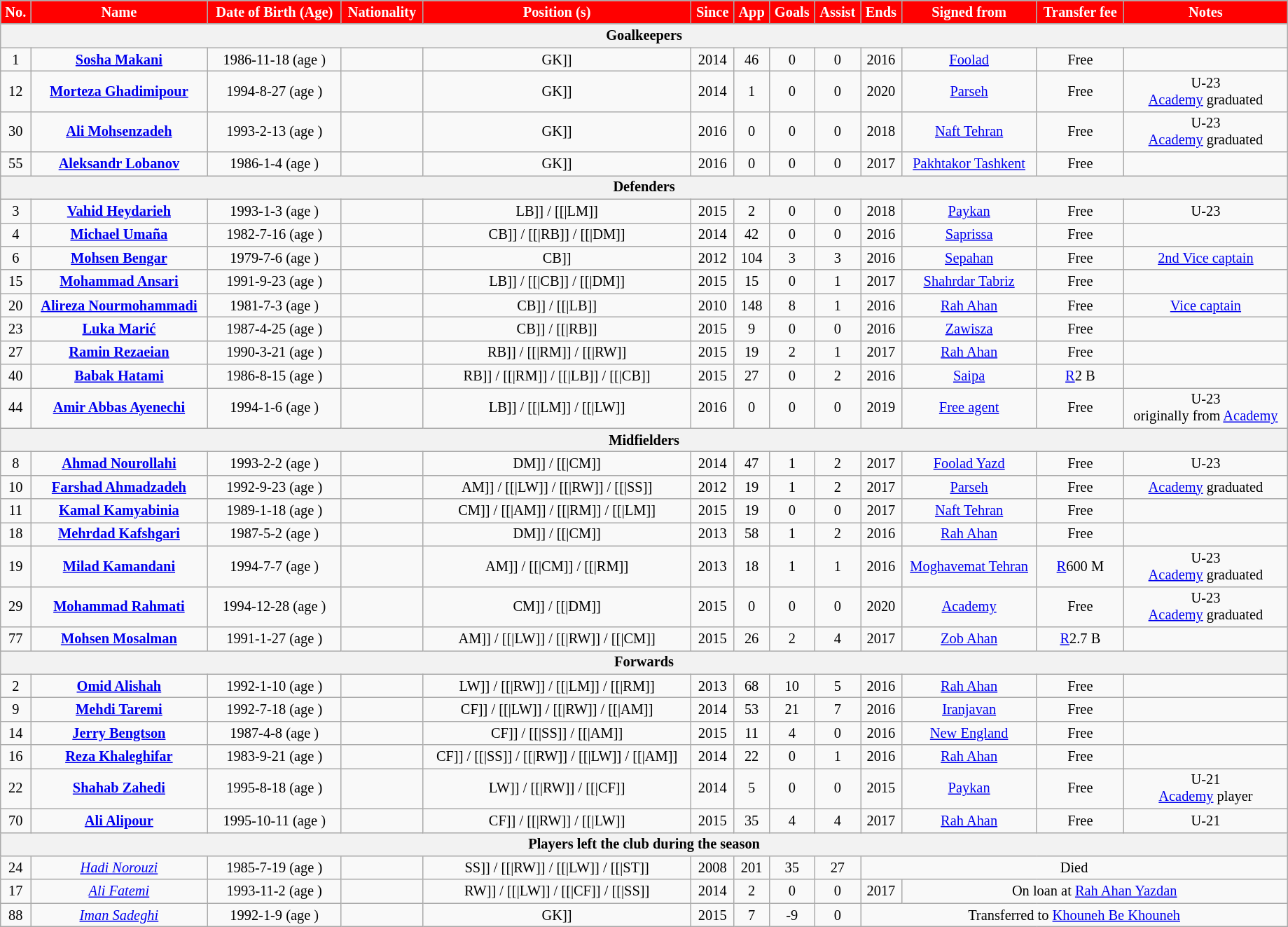<table class="wikitable"  style="text-align:center; font-size:85%; width:97%;">
<tr>
<th style="background: #f00; color:#fff" align=Left>No.</th>
<th style="background: #f00; color:#fff" align=Left>Name</th>
<th style="background: #f00; color:#fff" align=Left>Date of Birth (Age)</th>
<th style="background: #f00; color:#fff" align=Left>Nationality</th>
<th style="background: #f00; color:#fff" align=Left>Position (s)</th>
<th style="background: #f00; color:#fff" align=Left>Since</th>
<th style="background: #f00; color:#fff" align=Left>App</th>
<th style="background: #f00; color:#fff" align=Left>Goals</th>
<th style="background: #f00; color:#fff" align=Left>Assist</th>
<th style="background: #f00; color:#fff" align=Left>Ends</th>
<th style="background: #f00; color:#fff" align=Left>Signed from</th>
<th style="background: #f00; color:#fff" align=Left>Transfer fee</th>
<th style="background: #f00; color:#fff" align=Left>Notes</th>
</tr>
<tr>
<th colspan=13>Goalkeepers</th>
</tr>
<tr>
<td>1</td>
<td><strong><a href='#'>Sosha Makani</a></strong></td>
<td>1986-11-18 (age )</td>
<td></td>
<td [[>GK]]</td>
<td>2014</td>
<td>46</td>
<td>0</td>
<td>0</td>
<td>2016</td>
<td><a href='#'>Foolad</a></td>
<td>Free</td>
<td></td>
</tr>
<tr>
<td>12</td>
<td><strong><a href='#'>Morteza Ghadimipour</a></strong></td>
<td>1994-8-27 (age )</td>
<td></td>
<td [[>GK]]</td>
<td>2014</td>
<td>1</td>
<td>0</td>
<td>0</td>
<td>2020</td>
<td><a href='#'>Parseh</a></td>
<td>Free</td>
<td>U-23<br><a href='#'>Academy</a> graduated</td>
</tr>
<tr>
<td>30</td>
<td><strong><a href='#'>Ali Mohsenzadeh</a></strong></td>
<td>1993-2-13 (age )</td>
<td></td>
<td [[>GK]]</td>
<td>2016</td>
<td>0</td>
<td>0</td>
<td>0</td>
<td>2018</td>
<td><a href='#'>Naft Tehran</a></td>
<td>Free</td>
<td>U-23<br><a href='#'>Academy</a> graduated</td>
</tr>
<tr>
<td>55</td>
<td><strong><a href='#'>Aleksandr Lobanov</a></strong></td>
<td>1986-1-4 (age )</td>
<td></td>
<td [[>GK]]</td>
<td>2016</td>
<td>0</td>
<td>0</td>
<td>0</td>
<td>2017</td>
<td> <a href='#'>Pakhtakor Tashkent</a></td>
<td>Free</td>
<td></td>
</tr>
<tr>
<th colspan=13>Defenders</th>
</tr>
<tr>
<td>3</td>
<td><strong><a href='#'>Vahid Heydarieh</a></strong></td>
<td>1993-1-3 (age )</td>
<td></td>
<td [[>LB]] / [[|LM]]</td>
<td>2015</td>
<td>2</td>
<td>0</td>
<td>0</td>
<td>2018</td>
<td><a href='#'>Paykan</a></td>
<td>Free</td>
<td>U-23</td>
</tr>
<tr>
<td>4</td>
<td><strong><a href='#'>Michael Umaña</a></strong></td>
<td>1982-7-16 (age )</td>
<td></td>
<td [[>CB]] / [[|RB]] / [[|DM]]</td>
<td>2014</td>
<td>42</td>
<td>0</td>
<td>0</td>
<td>2016</td>
<td> <a href='#'>Saprissa</a></td>
<td>Free</td>
<td></td>
</tr>
<tr>
<td>6</td>
<td><strong><a href='#'>Mohsen Bengar</a></strong></td>
<td>1979-7-6 (age )</td>
<td></td>
<td [[>CB]]</td>
<td>2012</td>
<td>104</td>
<td>3</td>
<td>3</td>
<td>2016</td>
<td><a href='#'>Sepahan</a></td>
<td>Free</td>
<td><a href='#'>2nd Vice captain</a></td>
</tr>
<tr>
<td>15</td>
<td><strong><a href='#'>Mohammad Ansari</a></strong></td>
<td>1991-9-23 (age )</td>
<td></td>
<td [[>LB]] / [[|CB]]  / [[|DM]]</td>
<td>2015</td>
<td>15</td>
<td>0</td>
<td>1</td>
<td>2017</td>
<td><a href='#'>Shahrdar Tabriz</a></td>
<td>Free</td>
<td></td>
</tr>
<tr>
<td>20</td>
<td><strong><a href='#'>Alireza Nourmohammadi</a></strong></td>
<td>1981-7-3 (age )</td>
<td></td>
<td [[>CB]] / [[|LB]]</td>
<td>2010</td>
<td>148</td>
<td>8</td>
<td>1</td>
<td>2016</td>
<td><a href='#'>Rah Ahan</a></td>
<td>Free</td>
<td><a href='#'>Vice captain</a></td>
</tr>
<tr>
<td>23</td>
<td><strong><a href='#'>Luka Marić</a></strong></td>
<td>1987-4-25 (age )</td>
<td></td>
<td [[>CB]] / [[|RB]]</td>
<td>2015</td>
<td>9</td>
<td>0</td>
<td>0</td>
<td>2016</td>
<td> <a href='#'>Zawisza</a></td>
<td>Free</td>
<td></td>
</tr>
<tr>
<td>27</td>
<td><strong><a href='#'>Ramin Rezaeian</a></strong></td>
<td>1990-3-21 (age )</td>
<td></td>
<td [[>RB]] / [[|RM]]  / [[|RW]]</td>
<td>2015</td>
<td>19</td>
<td>2</td>
<td>1</td>
<td>2017</td>
<td><a href='#'>Rah Ahan</a></td>
<td>Free</td>
<td></td>
</tr>
<tr>
<td>40</td>
<td><strong><a href='#'>Babak Hatami</a></strong></td>
<td>1986-8-15 (age )</td>
<td></td>
<td [[>RB]] / [[|RM]]  / [[|LB]] / [[|CB]]</td>
<td>2015</td>
<td>27</td>
<td>0</td>
<td>2</td>
<td>2016</td>
<td><a href='#'>Saipa</a></td>
<td><a href='#'>R</a>2 B</td>
<td></td>
</tr>
<tr>
<td>44</td>
<td><strong><a href='#'>Amir Abbas Ayenechi</a></strong></td>
<td>1994-1-6 (age )</td>
<td></td>
<td [[>LB]] / [[|LM]]  / [[|LW]]</td>
<td>2016</td>
<td>0</td>
<td>0</td>
<td>0</td>
<td>2019</td>
<td><a href='#'>Free agent</a></td>
<td>Free</td>
<td>U-23<br>originally from <a href='#'>Academy</a></td>
</tr>
<tr>
<th colspan=13>Midfielders</th>
</tr>
<tr>
<td>8</td>
<td><strong><a href='#'>Ahmad Nourollahi</a></strong></td>
<td>1993-2-2 (age )</td>
<td></td>
<td [[>DM]] / [[|CM]]</td>
<td>2014</td>
<td>47</td>
<td>1</td>
<td>2</td>
<td>2017</td>
<td><a href='#'>Foolad Yazd</a></td>
<td>Free</td>
<td>U-23</td>
</tr>
<tr>
<td>10</td>
<td><strong><a href='#'>Farshad Ahmadzadeh</a></strong></td>
<td>1992-9-23 (age )</td>
<td></td>
<td [[>AM]]  / [[|LW]]  / [[|RW]]  / [[|SS]]</td>
<td>2012</td>
<td>19</td>
<td>1</td>
<td>2</td>
<td>2017</td>
<td><a href='#'>Parseh</a></td>
<td>Free</td>
<td><a href='#'>Academy</a> graduated</td>
</tr>
<tr>
<td>11</td>
<td><strong><a href='#'>Kamal Kamyabinia</a></strong></td>
<td>1989-1-18 (age )</td>
<td></td>
<td [[>CM]] / [[|AM]] / [[|RM]] / [[|LM]]</td>
<td>2015</td>
<td>19</td>
<td>0</td>
<td>0</td>
<td>2017</td>
<td><a href='#'>Naft Tehran</a></td>
<td>Free</td>
<td></td>
</tr>
<tr>
<td>18</td>
<td><strong><a href='#'>Mehrdad Kafshgari</a></strong></td>
<td>1987-5-2 (age )</td>
<td></td>
<td [[>DM]] / [[|CM]]</td>
<td>2013</td>
<td>58</td>
<td>1</td>
<td>2</td>
<td>2016</td>
<td><a href='#'>Rah Ahan</a></td>
<td>Free</td>
<td></td>
</tr>
<tr>
<td>19</td>
<td><strong><a href='#'>Milad Kamandani</a></strong></td>
<td>1994-7-7 (age )</td>
<td></td>
<td [[>AM]] / [[|CM]] / [[|RM]]</td>
<td>2013</td>
<td>18</td>
<td>1</td>
<td>1</td>
<td>2016</td>
<td><a href='#'>Moghavemat Tehran</a></td>
<td><a href='#'>R</a>600 M</td>
<td>U-23<br><a href='#'>Academy</a> graduated</td>
</tr>
<tr>
<td>29</td>
<td><strong><a href='#'>Mohammad Rahmati</a></strong></td>
<td>1994-12-28 (age )</td>
<td></td>
<td [[>CM]] / [[|DM]]</td>
<td>2015</td>
<td>0</td>
<td>0</td>
<td>0</td>
<td>2020</td>
<td><a href='#'>Academy</a></td>
<td>Free</td>
<td>U-23<br><a href='#'>Academy</a> graduated</td>
</tr>
<tr>
<td>77</td>
<td><strong><a href='#'>Mohsen Mosalman</a></strong></td>
<td>1991-1-27 (age )</td>
<td></td>
<td [[>AM]] / [[|LW]] / [[|RW]] / [[|CM]]</td>
<td>2015</td>
<td>26</td>
<td>2</td>
<td>4</td>
<td>2017</td>
<td><a href='#'>Zob Ahan</a></td>
<td><a href='#'>R</a>2.7 B</td>
<td></td>
</tr>
<tr>
<th colspan=13>Forwards</th>
</tr>
<tr>
<td>2</td>
<td><strong><a href='#'>Omid Alishah</a></strong></td>
<td>1992-1-10 (age )</td>
<td></td>
<td [[>LW]]  / [[|RW]]  / [[|LM]]  / [[|RM]]</td>
<td>2013</td>
<td>68</td>
<td>10</td>
<td>5</td>
<td>2016</td>
<td><a href='#'>Rah Ahan</a></td>
<td>Free</td>
<td></td>
</tr>
<tr>
<td>9</td>
<td><strong><a href='#'>Mehdi Taremi</a></strong></td>
<td>1992-7-18 (age )</td>
<td></td>
<td [[>CF]] / [[|LW]]  / [[|RW]] / [[|AM]]</td>
<td>2014</td>
<td>53</td>
<td>21</td>
<td>7</td>
<td>2016</td>
<td><a href='#'>Iranjavan</a></td>
<td>Free</td>
<td></td>
</tr>
<tr>
<td>14</td>
<td><strong><a href='#'>Jerry Bengtson</a></strong></td>
<td>1987-4-8 (age )</td>
<td></td>
<td [[>CF]] / [[|SS]] / [[|AM]]</td>
<td>2015</td>
<td>11</td>
<td>4</td>
<td>0</td>
<td>2016</td>
<td> <a href='#'>New England</a></td>
<td>Free</td>
<td></td>
</tr>
<tr>
<td>16</td>
<td><strong><a href='#'>Reza Khaleghifar</a></strong></td>
<td>1983-9-21 (age )</td>
<td></td>
<td [[>CF]] / [[|SS]] / [[|RW]] / [[|LW]] / [[|AM]]</td>
<td>2014</td>
<td>22</td>
<td>0</td>
<td>1</td>
<td>2016</td>
<td><a href='#'>Rah Ahan</a></td>
<td>Free</td>
<td></td>
</tr>
<tr>
<td>22</td>
<td><strong><a href='#'>Shahab Zahedi</a></strong></td>
<td>1995-8-18 (age )</td>
<td></td>
<td [[>LW]] / [[|RW]] / [[|CF]]</td>
<td>2014</td>
<td>5</td>
<td>0</td>
<td>0</td>
<td>2015</td>
<td><a href='#'>Paykan</a></td>
<td>Free</td>
<td>U-21<br><a href='#'>Academy</a> player</td>
</tr>
<tr>
<td>70</td>
<td><strong><a href='#'>Ali Alipour</a></strong></td>
<td>1995-10-11 (age )</td>
<td></td>
<td [[>CF]] / [[|RW]] / [[|LW]]</td>
<td>2015</td>
<td>35</td>
<td>4</td>
<td>4</td>
<td>2017</td>
<td><a href='#'>Rah Ahan</a></td>
<td>Free</td>
<td>U-21</td>
</tr>
<tr>
<th colspan=13>Players left the club during the season</th>
</tr>
<tr>
<td>24</td>
<td><em><a href='#'>Hadi Norouzi</a></em></td>
<td>1985-7-19 (age )</td>
<td></td>
<td [[>SS]] / [[|RW]] / [[|LW]] / [[|ST]]</td>
<td>2008</td>
<td>201</td>
<td>35</td>
<td>27</td>
<td colspan="4">Died</td>
</tr>
<tr>
<td>17</td>
<td><em><a href='#'>Ali Fatemi</a></em></td>
<td>1993-11-2 (age )</td>
<td></td>
<td [[>RW]] / [[|LW]] / [[|CF]] / [[|SS]]</td>
<td>2014</td>
<td>2</td>
<td>0</td>
<td>0</td>
<td>2017</td>
<td colspan="3">On loan at <a href='#'>Rah Ahan Yazdan</a></td>
</tr>
<tr>
<td>88</td>
<td><em><a href='#'>Iman Sadeghi</a></em></td>
<td>1992-1-9 (age )</td>
<td></td>
<td [[>GK]]</td>
<td>2015</td>
<td>7</td>
<td>-9</td>
<td>0</td>
<td colspan="4">Transferred to <a href='#'>Khouneh Be Khouneh</a></td>
</tr>
</table>
